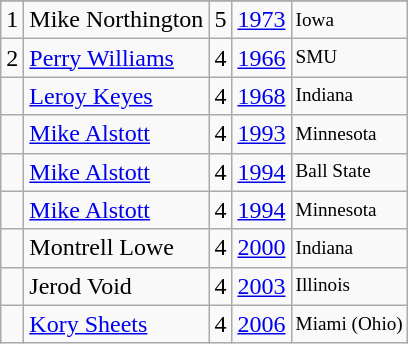<table class="wikitable">
<tr>
</tr>
<tr>
<td>1</td>
<td>Mike Northington</td>
<td>5</td>
<td><a href='#'>1973</a></td>
<td style="font-size:80%;">Iowa</td>
</tr>
<tr>
<td>2</td>
<td><a href='#'>Perry Williams</a></td>
<td>4</td>
<td><a href='#'>1966</a></td>
<td style="font-size:80%;">SMU</td>
</tr>
<tr>
<td></td>
<td><a href='#'>Leroy Keyes</a></td>
<td>4</td>
<td><a href='#'>1968</a></td>
<td style="font-size:80%;">Indiana</td>
</tr>
<tr>
<td></td>
<td><a href='#'>Mike Alstott</a></td>
<td>4</td>
<td><a href='#'>1993</a></td>
<td style="font-size:80%;">Minnesota</td>
</tr>
<tr>
<td></td>
<td><a href='#'>Mike Alstott</a></td>
<td>4</td>
<td><a href='#'>1994</a></td>
<td style="font-size:80%;">Ball State</td>
</tr>
<tr>
<td></td>
<td><a href='#'>Mike Alstott</a></td>
<td>4</td>
<td><a href='#'>1994</a></td>
<td style="font-size:80%;">Minnesota</td>
</tr>
<tr>
<td></td>
<td>Montrell Lowe</td>
<td>4</td>
<td><a href='#'>2000</a></td>
<td style="font-size:80%;">Indiana</td>
</tr>
<tr>
<td></td>
<td>Jerod Void</td>
<td>4</td>
<td><a href='#'>2003</a></td>
<td style="font-size:80%;">Illinois</td>
</tr>
<tr>
<td></td>
<td><a href='#'>Kory Sheets</a></td>
<td>4</td>
<td><a href='#'>2006</a></td>
<td style="font-size:80%;">Miami (Ohio)</td>
</tr>
</table>
